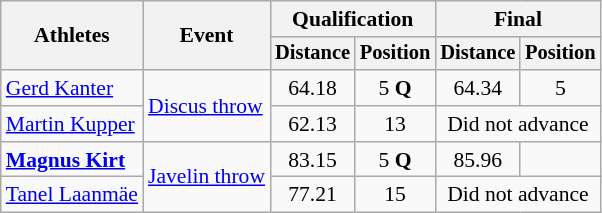<table class=wikitable style="font-size:90%">
<tr>
<th rowspan="2">Athletes</th>
<th rowspan="2">Event</th>
<th colspan="2">Qualification</th>
<th colspan="2">Final</th>
</tr>
<tr style="font-size:95%">
<th>Distance</th>
<th>Position</th>
<th>Distance</th>
<th>Position</th>
</tr>
<tr>
<td><a href='#'>Gerd Kanter</a></td>
<td rowspan=2><a href='#'>Discus throw</a></td>
<td align=center>64.18</td>
<td align=center>5 <strong>Q</strong></td>
<td align=center>64.34</td>
<td align=center>5</td>
</tr>
<tr>
<td><a href='#'>Martin Kupper</a></td>
<td align=center>62.13</td>
<td align=center>13</td>
<td align=center colspan=2>Did not advance</td>
</tr>
<tr>
<td><strong><a href='#'>Magnus Kirt</a></strong></td>
<td rowspan=2><a href='#'>Javelin throw</a></td>
<td align=center>83.15</td>
<td align=center>5 <strong>Q</strong></td>
<td align=center>85.96</td>
<td align=center></td>
</tr>
<tr>
<td><a href='#'>Tanel Laanmäe</a></td>
<td align=center>77.21</td>
<td align=center>15</td>
<td align=center colspan=2>Did not advance</td>
</tr>
</table>
